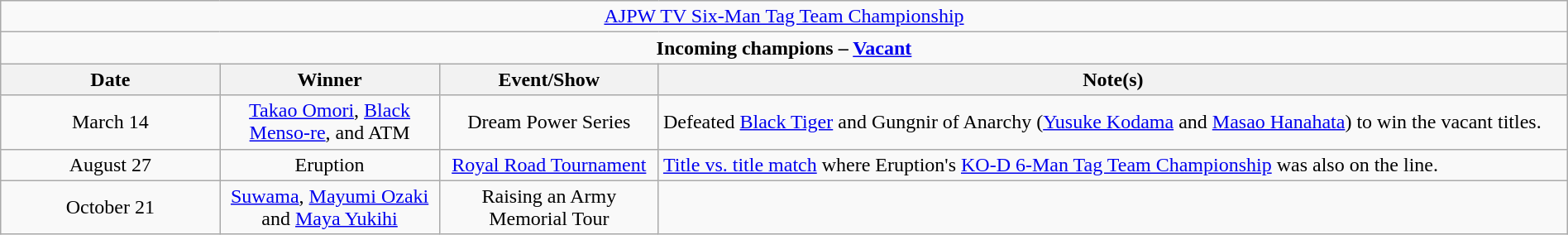<table class="wikitable" style="text-align:center; width:100%;">
<tr>
<td colspan="5" style="text-align: center;"><a href='#'>AJPW TV Six-Man Tag Team Championship</a></td>
</tr>
<tr>
<td colspan="5" style="text-align: center;"><strong>Incoming champions – <a href='#'>Vacant</a></strong></td>
</tr>
<tr>
<th width=14%>Date</th>
<th width=14%>Winner</th>
<th width=14%>Event/Show</th>
<th width=58%>Note(s)</th>
</tr>
<tr>
<td>March 14</td>
<td><a href='#'>Takao Omori</a>, <a href='#'>Black Menso-re</a>, and ATM</td>
<td>Dream Power Series<br></td>
<td align=left>Defeated <a href='#'>Black Tiger</a> and Gungnir of Anarchy (<a href='#'>Yusuke Kodama</a> and <a href='#'>Masao Hanahata</a>) to win the vacant titles.</td>
</tr>
<tr>
<td>August 27</td>
<td>Eruption<br></td>
<td><a href='#'>Royal Road Tournament</a><br></td>
<td align=left><a href='#'>Title vs. title match</a> where Eruption's <a href='#'>KO-D 6-Man Tag Team Championship</a> was also on the line.</td>
</tr>
<tr>
<td>October 21</td>
<td><a href='#'>Suwama</a>, <a href='#'>Mayumi Ozaki</a> and <a href='#'>Maya Yukihi</a></td>
<td>Raising an Army Memorial Tour<br></td>
<td></td>
</tr>
</table>
